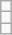<table class="wikitable">
<tr>
<td></td>
</tr>
<tr>
<td></td>
</tr>
<tr>
<td></td>
</tr>
</table>
